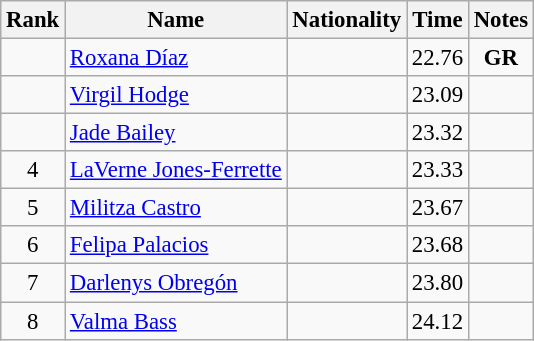<table class="wikitable sortable" style="text-align:center;font-size:95%">
<tr>
<th>Rank</th>
<th>Name</th>
<th>Nationality</th>
<th>Time</th>
<th>Notes</th>
</tr>
<tr>
<td></td>
<td align=left><a href='#'>Roxana Díaz</a></td>
<td align=left></td>
<td>22.76</td>
<td><strong>GR</strong></td>
</tr>
<tr>
<td></td>
<td align=left><a href='#'>Virgil Hodge</a></td>
<td align=left></td>
<td>23.09</td>
<td></td>
</tr>
<tr>
<td></td>
<td align=left><a href='#'>Jade Bailey</a></td>
<td align=left></td>
<td>23.32</td>
<td></td>
</tr>
<tr>
<td>4</td>
<td align=left><a href='#'>LaVerne Jones-Ferrette</a></td>
<td align=left></td>
<td>23.33</td>
<td></td>
</tr>
<tr>
<td>5</td>
<td align=left><a href='#'>Militza Castro</a></td>
<td align=left></td>
<td>23.67</td>
<td></td>
</tr>
<tr>
<td>6</td>
<td align=left><a href='#'>Felipa Palacios</a></td>
<td align=left></td>
<td>23.68</td>
<td></td>
</tr>
<tr>
<td>7</td>
<td align=left><a href='#'>Darlenys Obregón</a></td>
<td align=left></td>
<td>23.80</td>
<td></td>
</tr>
<tr>
<td>8</td>
<td align=left><a href='#'>Valma Bass</a></td>
<td align=left></td>
<td>24.12</td>
<td></td>
</tr>
</table>
